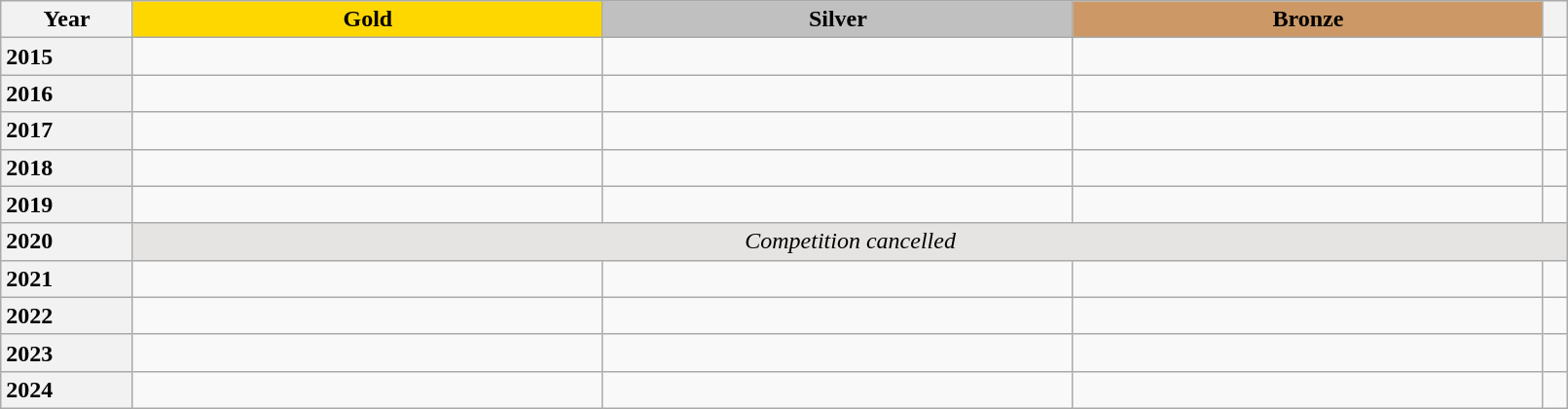<table class="wikitable unsortable" style="text-align:left; width:85%">
<tr>
<th scope="col" style="text-align:center">Year</th>
<td scope="col" style="text-align:center; width:30%; background:gold"><strong>Gold</strong></td>
<td scope="col" style="text-align:center; width:30%; background:silver"><strong>Silver</strong></td>
<td scope="col" style="text-align:center; width:30%; background:#c96"><strong>Bronze</strong></td>
<th scope="col" style="text-align:center"></th>
</tr>
<tr>
<th scope="row" style="text-align:left">2015</th>
<td></td>
<td></td>
<td></td>
<td></td>
</tr>
<tr>
<th scope="row" style="text-align:left">2016</th>
<td></td>
<td></td>
<td></td>
<td></td>
</tr>
<tr>
<th scope="row" style="text-align:left">2017</th>
<td></td>
<td></td>
<td></td>
<td></td>
</tr>
<tr>
<th scope="row" style="text-align:left">2018</th>
<td></td>
<td></td>
<td></td>
<td></td>
</tr>
<tr>
<th scope="row" style="text-align:left">2019</th>
<td></td>
<td></td>
<td></td>
<td></td>
</tr>
<tr>
<th scope="row" style="text-align:left">2020</th>
<td colspan=4 align="center" bgcolor="e5e4e2"><em>Competition cancelled</em></td>
</tr>
<tr>
<th scope="row" style="text-align:left">2021</th>
<td></td>
<td></td>
<td></td>
<td></td>
</tr>
<tr>
<th scope="row" style="text-align:left">2022</th>
<td></td>
<td></td>
<td></td>
<td></td>
</tr>
<tr>
<th scope="row" style="text-align:left">2023</th>
<td></td>
<td></td>
<td></td>
<td></td>
</tr>
<tr>
<th scope="row" style="text-align:left">2024</th>
<td></td>
<td></td>
<td></td>
<td></td>
</tr>
</table>
